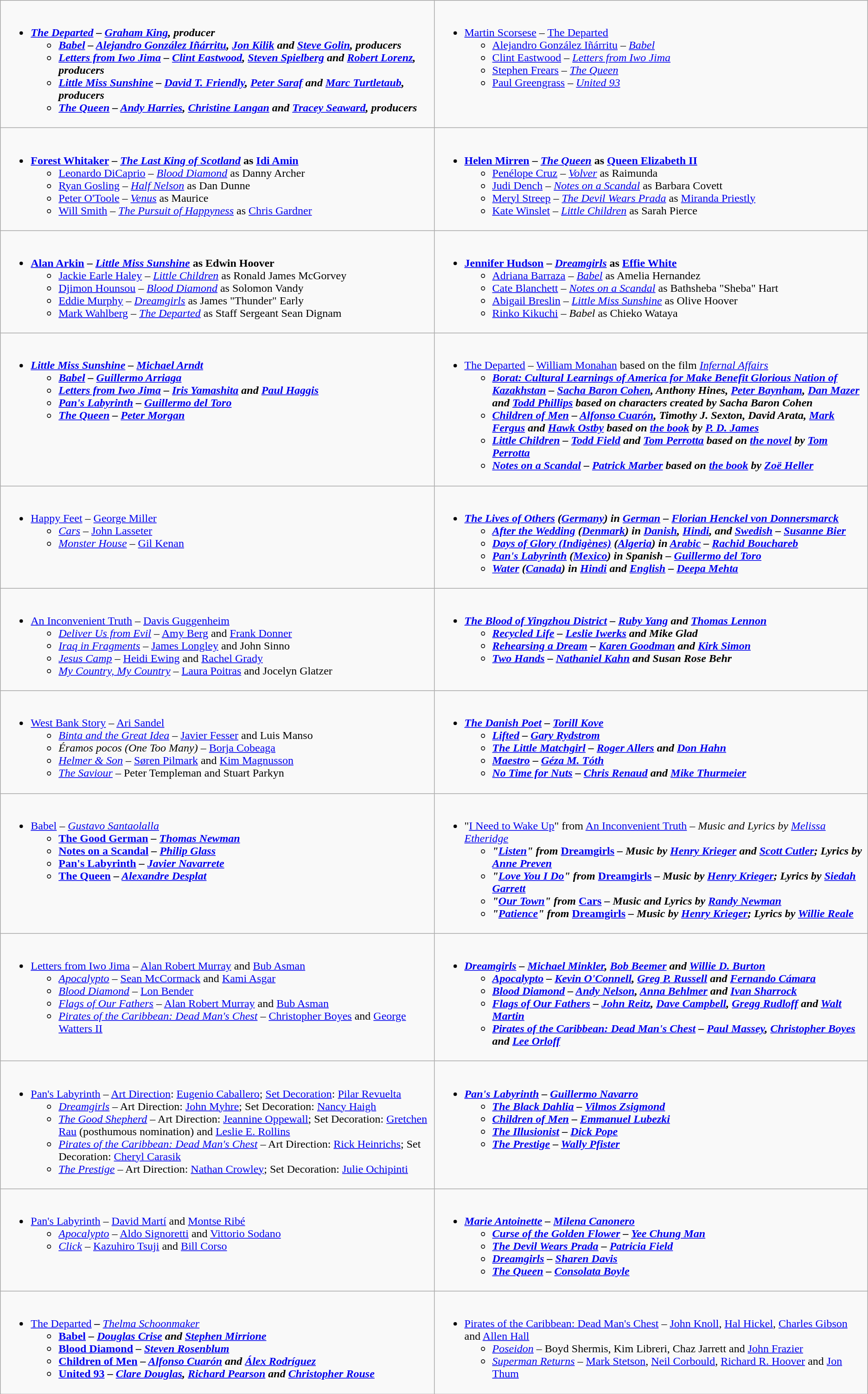<table class=wikitable>
<tr>
<td valign="top" width="50%"><br><ul><li><strong><em><a href='#'>The Departed</a><em> – <a href='#'>Graham King</a>, producer<strong><ul><li></em><a href='#'>Babel</a><em> – <a href='#'>Alejandro González Iñárritu</a>, <a href='#'>Jon Kilik</a> and <a href='#'>Steve Golin</a>, producers</li><li></em><a href='#'>Letters from Iwo Jima</a><em> – <a href='#'>Clint Eastwood</a>, <a href='#'>Steven Spielberg</a> and <a href='#'>Robert Lorenz</a>, producers</li><li></em><a href='#'>Little Miss Sunshine</a><em> – <a href='#'>David T. Friendly</a>, <a href='#'>Peter Saraf</a> and <a href='#'>Marc Turtletaub</a>, producers</li><li></em><a href='#'>The Queen</a><em> – <a href='#'>Andy Harries</a>, <a href='#'>Christine Langan</a> and <a href='#'>Tracey Seaward</a>, producers</li></ul></li></ul></td>
<td valign="top" width="50%"><br><ul><li></strong><a href='#'>Martin Scorsese</a> – </em><a href='#'>The Departed</a></em></strong><ul><li><a href='#'>Alejandro González Iñárritu</a> – <em><a href='#'>Babel</a></em></li><li><a href='#'>Clint Eastwood</a> – <em><a href='#'>Letters from Iwo Jima</a></em></li><li><a href='#'>Stephen Frears</a> – <em><a href='#'>The Queen</a></em></li><li><a href='#'>Paul Greengrass</a> – <em><a href='#'>United 93</a></em></li></ul></li></ul></td>
</tr>
<tr>
<td valign="top"><br><ul><li><strong><a href='#'>Forest Whitaker</a> – <em><a href='#'>The Last King of Scotland</a></em> as <a href='#'>Idi Amin</a></strong><ul><li><a href='#'>Leonardo DiCaprio</a> – <em><a href='#'>Blood Diamond</a></em> as Danny Archer</li><li><a href='#'>Ryan Gosling</a> – <em><a href='#'>Half Nelson</a></em> as Dan Dunne</li><li><a href='#'>Peter O'Toole</a> – <em><a href='#'>Venus</a></em> as Maurice</li><li><a href='#'>Will Smith</a> – <em><a href='#'>The Pursuit of Happyness</a></em> as <a href='#'>Chris Gardner</a></li></ul></li></ul></td>
<td valign="top"><br><ul><li><strong><a href='#'>Helen Mirren</a> – <em><a href='#'>The Queen</a></em> as <a href='#'>Queen Elizabeth II</a></strong><ul><li><a href='#'>Penélope Cruz</a> – <em><a href='#'>Volver</a></em> as Raimunda</li><li><a href='#'>Judi Dench</a> – <em><a href='#'>Notes on a Scandal</a></em> as Barbara Covett</li><li><a href='#'>Meryl Streep</a> – <em><a href='#'>The Devil Wears Prada</a></em> as <a href='#'>Miranda Priestly</a></li><li><a href='#'>Kate Winslet</a> – <em><a href='#'>Little Children</a></em> as Sarah Pierce</li></ul></li></ul></td>
</tr>
<tr>
<td valign="top"><br><ul><li><strong><a href='#'>Alan Arkin</a> – <em><a href='#'>Little Miss Sunshine</a></em> as Edwin Hoover</strong><ul><li><a href='#'>Jackie Earle Haley</a> – <em><a href='#'>Little Children</a></em> as Ronald James McGorvey</li><li><a href='#'>Djimon Hounsou</a> – <em><a href='#'>Blood Diamond</a></em> as Solomon Vandy</li><li><a href='#'>Eddie Murphy</a> – <em><a href='#'>Dreamgirls</a></em> as James "Thunder" Early</li><li><a href='#'>Mark Wahlberg</a> – <em><a href='#'>The Departed</a></em> as Staff Sergeant Sean Dignam</li></ul></li></ul></td>
<td valign="top"><br><ul><li><strong><a href='#'>Jennifer Hudson</a> – <em><a href='#'>Dreamgirls</a></em> as <a href='#'>Effie White</a></strong><ul><li><a href='#'>Adriana Barraza</a> – <em><a href='#'>Babel</a></em> as Amelia Hernandez</li><li><a href='#'>Cate Blanchett</a> – <em><a href='#'>Notes on a Scandal</a></em> as Bathsheba "Sheba" Hart</li><li><a href='#'>Abigail Breslin</a> – <em><a href='#'>Little Miss Sunshine</a></em> as Olive Hoover</li><li><a href='#'>Rinko Kikuchi</a> – <em>Babel</em> as Chieko Wataya</li></ul></li></ul></td>
</tr>
<tr>
<td valign="top"><br><ul><li><strong><em><a href='#'>Little Miss Sunshine</a><em> – <a href='#'>Michael Arndt</a><strong><ul><li></em><a href='#'>Babel</a><em> – <a href='#'>Guillermo Arriaga</a></li><li></em><a href='#'>Letters from Iwo Jima</a><em> – <a href='#'>Iris Yamashita</a> and <a href='#'>Paul Haggis</a></li><li></em><a href='#'>Pan's Labyrinth</a><em> – <a href='#'>Guillermo del Toro</a></li><li></em><a href='#'>The Queen</a><em> – <a href='#'>Peter Morgan</a></li></ul></li></ul></td>
<td valign="top"><br><ul><li></em></strong><a href='#'>The Departed</a></em> – <a href='#'>William Monahan</a> based on the film <em><a href='#'>Infernal Affairs</a><strong><em><ul><li></em><a href='#'>Borat: Cultural Learnings of America for Make Benefit Glorious Nation of Kazakhstan</a><em> – <a href='#'>Sacha Baron Cohen</a>, Anthony Hines, <a href='#'>Peter Baynham</a>, <a href='#'>Dan Mazer</a> and <a href='#'>Todd Phillips</a> based on characters created by Sacha Baron Cohen</li><li></em><a href='#'>Children of Men</a><em> – <a href='#'>Alfonso Cuarón</a>, Timothy J. Sexton, David Arata, <a href='#'>Mark Fergus</a> and <a href='#'>Hawk Ostby</a> based on <a href='#'>the book</a> by <a href='#'>P. D. James</a></li><li></em><a href='#'>Little Children</a><em> – <a href='#'>Todd Field</a> and <a href='#'>Tom Perrotta</a> based on <a href='#'>the novel</a> by <a href='#'>Tom Perrotta</a></li><li></em><a href='#'>Notes on a Scandal</a><em> – <a href='#'>Patrick Marber</a> based on <a href='#'>the book</a> by <a href='#'>Zoë Heller</a></li></ul></li></ul></td>
</tr>
<tr>
<td valign="top"><br><ul><li></em></strong><a href='#'>Happy Feet</a></em> – <a href='#'>George Miller</a></strong><ul><li><em><a href='#'>Cars</a></em> – <a href='#'>John Lasseter</a></li><li><em><a href='#'>Monster House</a></em> – <a href='#'>Gil Kenan</a></li></ul></li></ul></td>
<td valign="top"><br><ul><li><strong><em><a href='#'>The Lives of Others</a><em> (<a href='#'>Germany</a>) in <a href='#'>German</a> – <a href='#'>Florian Henckel von Donnersmarck</a><strong><ul><li></em><a href='#'>After the Wedding</a><em> (<a href='#'>Denmark</a>) in <a href='#'>Danish</a>, <a href='#'>Hindi</a>, and <a href='#'>Swedish</a> – <a href='#'>Susanne Bier</a></li><li></em><a href='#'>Days of Glory (Indigènes)</a><em> (<a href='#'>Algeria</a>) in <a href='#'>Arabic</a> – <a href='#'>Rachid Bouchareb</a></li><li></em><a href='#'>Pan's Labyrinth</a><em> (<a href='#'>Mexico</a>) in Spanish – <a href='#'>Guillermo del Toro</a></li><li></em><a href='#'>Water</a><em> (<a href='#'>Canada</a>) in <a href='#'>Hindi</a> and <a href='#'>English</a> – <a href='#'>Deepa Mehta</a></li></ul></li></ul></td>
</tr>
<tr>
<td valign="top"><br><ul><li></em></strong><a href='#'>An Inconvenient Truth</a></em> – <a href='#'>Davis Guggenheim</a></strong><ul><li><em><a href='#'>Deliver Us from Evil</a></em> – <a href='#'>Amy Berg</a> and <a href='#'>Frank Donner</a></li><li><em><a href='#'>Iraq in Fragments</a></em> – <a href='#'>James Longley</a> and John Sinno</li><li><em><a href='#'>Jesus Camp</a></em> – <a href='#'>Heidi Ewing</a> and <a href='#'>Rachel Grady</a></li><li><em><a href='#'>My Country, My Country</a></em> – <a href='#'>Laura Poitras</a> and Jocelyn Glatzer</li></ul></li></ul></td>
<td valign="top"><br><ul><li><strong><em><a href='#'>The Blood of Yingzhou District</a><em> – <a href='#'>Ruby Yang</a> and <a href='#'>Thomas Lennon</a><strong><ul><li></em><a href='#'>Recycled Life</a><em> – <a href='#'>Leslie Iwerks</a> and Mike Glad</li><li></em><a href='#'>Rehearsing a Dream</a><em> – <a href='#'>Karen Goodman</a> and <a href='#'>Kirk Simon</a></li><li></em><a href='#'>Two Hands</a><em> – <a href='#'>Nathaniel Kahn</a> and Susan Rose Behr</li></ul></li></ul></td>
</tr>
<tr>
<td valign="top"><br><ul><li></em></strong><a href='#'>West Bank Story</a></em> – <a href='#'>Ari Sandel</a></strong><ul><li><em><a href='#'>Binta and the Great Idea</a></em> – <a href='#'>Javier Fesser</a> and Luis Manso</li><li><em>Éramos pocos (One Too Many)</em> – <a href='#'>Borja Cobeaga</a></li><li><em><a href='#'>Helmer & Son</a></em> – <a href='#'>Søren Pilmark</a> and <a href='#'>Kim Magnusson</a></li><li><em><a href='#'>The Saviour</a></em> – Peter Templeman and Stuart Parkyn</li></ul></li></ul></td>
<td valign="top"><br><ul><li><strong><em><a href='#'>The Danish Poet</a><em> – <a href='#'>Torill Kove</a><strong><ul><li></em><a href='#'>Lifted</a><em> – <a href='#'>Gary Rydstrom</a></li><li></em><a href='#'>The Little Matchgirl</a><em> – <a href='#'>Roger Allers</a> and <a href='#'>Don Hahn</a></li><li></em><a href='#'>Maestro</a><em> – <a href='#'>Géza M. Tóth</a></li><li></em><a href='#'>No Time for Nuts</a><em> – <a href='#'>Chris Renaud</a> and <a href='#'>Mike Thurmeier</a></li></ul></li></ul></td>
</tr>
<tr>
<td valign="top"><br><ul><li></em></strong><a href='#'>Babel</a><strong><em> </strong>–<strong> </strong><a href='#'>Gustavo Santaolalla</a><strong><ul><li></em><a href='#'>The Good German</a><em> – <a href='#'>Thomas Newman</a></li><li></em><a href='#'>Notes on a Scandal</a><em> – <a href='#'>Philip Glass</a></li><li></em><a href='#'>Pan's Labyrinth</a><em> – <a href='#'>Javier Navarrete</a></li><li></em><a href='#'>The Queen</a><em> – <a href='#'>Alexandre Desplat</a></li></ul></li></ul></td>
<td valign="top"><br><ul><li></strong>"<a href='#'>I Need to Wake Up</a>" from </em><a href='#'>An Inconvenient Truth</a><em> – Music and Lyrics by <a href='#'>Melissa Etheridge</a><strong><ul><li>"<a href='#'>Listen</a>" from </em><a href='#'>Dreamgirls</a><em> – Music by <a href='#'>Henry Krieger</a> and <a href='#'>Scott Cutler</a>; Lyrics by <a href='#'>Anne Preven</a></li><li>"<a href='#'>Love You I Do</a>" from </em><a href='#'>Dreamgirls</a><em> – Music by <a href='#'>Henry Krieger</a>; Lyrics by <a href='#'>Siedah Garrett</a></li><li>"<a href='#'>Our Town</a>" from </em><a href='#'>Cars</a><em> – Music and Lyrics by <a href='#'>Randy Newman</a></li><li>"<a href='#'>Patience</a>" from </em><a href='#'>Dreamgirls</a><em> – Music by <a href='#'>Henry Krieger</a>; Lyrics by <a href='#'>Willie Reale</a></li></ul></li></ul></td>
</tr>
<tr>
<td valign="top"><br><ul><li></em></strong><a href='#'>Letters from Iwo Jima</a></em> – <a href='#'>Alan Robert Murray</a> and <a href='#'>Bub Asman</a></strong><ul><li><em><a href='#'>Apocalypto</a></em> – <a href='#'>Sean McCormack</a> and <a href='#'>Kami Asgar</a></li><li><em><a href='#'>Blood Diamond</a></em> – <a href='#'>Lon Bender</a></li><li><em><a href='#'>Flags of Our Fathers</a></em> – <a href='#'>Alan Robert Murray</a> and <a href='#'>Bub Asman</a></li><li><em><a href='#'>Pirates of the Caribbean: Dead Man's Chest</a></em> – <a href='#'>Christopher Boyes</a> and <a href='#'>George Watters II</a></li></ul></li></ul></td>
<td valign="top"><br><ul><li><strong><em><a href='#'>Dreamgirls</a><em> – <a href='#'>Michael Minkler</a>, <a href='#'>Bob Beemer</a> and <a href='#'>Willie D. Burton</a><strong><ul><li></em><a href='#'>Apocalypto</a><em> – <a href='#'>Kevin O'Connell</a>, <a href='#'>Greg P. Russell</a> and <a href='#'>Fernando Cámara</a></li><li></em><a href='#'>Blood Diamond</a><em> – <a href='#'>Andy Nelson</a>, <a href='#'>Anna Behlmer</a> and <a href='#'>Ivan Sharrock</a></li><li></em><a href='#'>Flags of Our Fathers</a><em> – <a href='#'>John Reitz</a>, <a href='#'>Dave Campbell</a>, <a href='#'>Gregg Rudloff</a> and <a href='#'>Walt Martin</a></li><li></em><a href='#'>Pirates of the Caribbean: Dead Man's Chest</a><em> – <a href='#'>Paul Massey</a>, <a href='#'>Christopher Boyes</a> and <a href='#'>Lee Orloff</a></li></ul></li></ul></td>
</tr>
<tr>
<td valign="top"><br><ul><li></em></strong><a href='#'>Pan's Labyrinth</a></em> – <a href='#'>Art Direction</a>: <a href='#'>Eugenio Caballero</a>; <a href='#'>Set Decoration</a>: <a href='#'>Pilar Revuelta</a></strong><ul><li><em><a href='#'>Dreamgirls</a></em> – Art Direction: <a href='#'>John Myhre</a>; Set Decoration: <a href='#'>Nancy Haigh</a></li><li><em><a href='#'>The Good Shepherd</a></em> – Art Direction: <a href='#'>Jeannine Oppewall</a>; Set Decoration: <a href='#'>Gretchen Rau</a> (posthumous nomination) and <a href='#'>Leslie E. Rollins</a></li><li><em><a href='#'>Pirates of the Caribbean: Dead Man's Chest</a></em> – Art Direction: <a href='#'>Rick Heinrichs</a>; Set Decoration: <a href='#'>Cheryl Carasik</a></li><li><em><a href='#'>The Prestige</a></em> – Art Direction: <a href='#'>Nathan Crowley</a>; Set Decoration: <a href='#'>Julie Ochipinti</a></li></ul></li></ul></td>
<td valign="top"><br><ul><li><strong><em><a href='#'>Pan's Labyrinth</a><em> – <a href='#'>Guillermo Navarro</a><strong><ul><li></em><a href='#'>The Black Dahlia</a><em> – <a href='#'>Vilmos Zsigmond</a></li><li></em><a href='#'>Children of Men</a><em> – <a href='#'>Emmanuel Lubezki</a></li><li></em><a href='#'>The Illusionist</a><em> – <a href='#'>Dick Pope</a></li><li></em><a href='#'>The Prestige</a><em> – <a href='#'>Wally Pfister</a></li></ul></li></ul></td>
</tr>
<tr>
<td valign="top"><br><ul><li></em></strong><a href='#'>Pan's Labyrinth</a></em> – <a href='#'>David Martí</a> and <a href='#'>Montse Ribé</a></strong><ul><li><em><a href='#'>Apocalypto</a></em> – <a href='#'>Aldo Signoretti</a> and <a href='#'>Vittorio Sodano</a></li><li><em><a href='#'>Click</a></em> – <a href='#'>Kazuhiro Tsuji</a> and <a href='#'>Bill Corso</a></li></ul></li></ul></td>
<td valign="top"><br><ul><li><strong><em><a href='#'>Marie Antoinette</a><em> – <a href='#'>Milena Canonero</a><strong><ul><li></em><a href='#'>Curse of the Golden Flower</a><em> – <a href='#'>Yee Chung Man</a></li><li></em><a href='#'>The Devil Wears Prada</a><em> – <a href='#'>Patricia Field</a></li><li></em><a href='#'>Dreamgirls</a><em> – <a href='#'>Sharen Davis</a></li><li></em><a href='#'>The Queen</a><em> – <a href='#'>Consolata Boyle</a></li></ul></li></ul></td>
</tr>
<tr>
<td valign="top"><br><ul><li></em></strong><a href='#'>The Departed</a><strong><em> – </strong><a href='#'>Thelma Schoonmaker</a><strong><ul><li></em><a href='#'>Babel</a><em> – <a href='#'>Douglas Crise</a> and <a href='#'>Stephen Mirrione</a></li><li></em><a href='#'>Blood Diamond</a><em> – <a href='#'>Steven Rosenblum</a></li><li></em><a href='#'>Children of Men</a><em> – <a href='#'>Alfonso Cuarón</a> and <a href='#'>Álex Rodríguez</a></li><li></em><a href='#'>United 93</a><em> – <a href='#'>Clare Douglas</a>, <a href='#'>Richard Pearson</a> and <a href='#'>Christopher Rouse</a></li></ul></li></ul></td>
<td valign="top"><br><ul><li></em></strong><a href='#'>Pirates of the Caribbean: Dead Man's Chest</a></em> – <a href='#'>John Knoll</a>, <a href='#'>Hal Hickel</a>, <a href='#'>Charles Gibson</a> and <a href='#'>Allen Hall</a></strong><ul><li><em><a href='#'>Poseidon</a></em> – Boyd Shermis, Kim Libreri, Chaz Jarrett and <a href='#'>John Frazier</a></li><li><em><a href='#'>Superman Returns</a></em> – <a href='#'>Mark Stetson</a>, <a href='#'>Neil Corbould</a>, <a href='#'>Richard R. Hoover</a> and <a href='#'>Jon Thum</a></li></ul></li></ul></td>
</tr>
</table>
